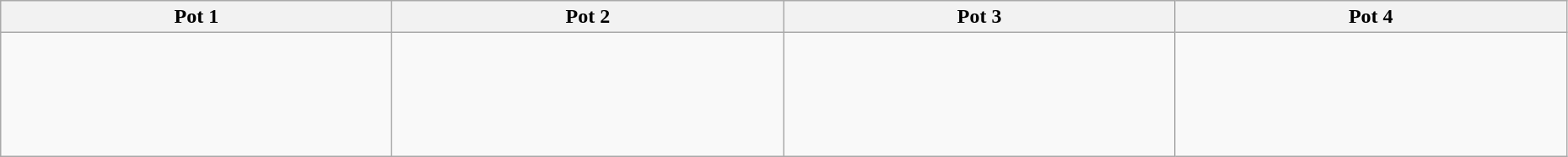<table class=wikitable style="width:98%;">
<tr>
<th width=25%>Pot 1</th>
<th width=25%>Pot 2</th>
<th width=25%>Pot 3</th>
<th width=25%>Pot 4</th>
</tr>
<tr>
<td><br><br>
<br>
<br>
<br>
</td>
<td><br><br>
<br>
<br>
<br>
</td>
<td><br><br>
<br>
<br>
<br>
</td>
<td><br><br>
<br>
<br>
<br>
</td>
</tr>
</table>
